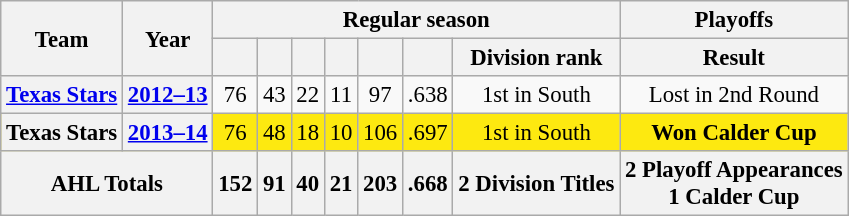<table class="wikitable" style="font-size: 95%; text-align:center;">
<tr>
<th rowspan="2">Team</th>
<th rowspan="2">Year</th>
<th colspan="7">Regular season</th>
<th colspan="1">Playoffs</th>
</tr>
<tr>
<th></th>
<th></th>
<th></th>
<th></th>
<th></th>
<th></th>
<th>Division rank</th>
<th>Result</th>
</tr>
<tr>
<th><a href='#'>Texas Stars</a></th>
<th><a href='#'>2012–13</a></th>
<td>76</td>
<td>43</td>
<td>22</td>
<td>11</td>
<td>97</td>
<td>.638</td>
<td>1st in South</td>
<td>Lost in 2nd Round</td>
</tr>
<tr style="background:#FDE910;">
<th>Texas Stars</th>
<th><a href='#'>2013–14</a></th>
<td>76</td>
<td>48</td>
<td>18</td>
<td>10</td>
<td>106</td>
<td>.697</td>
<td>1st in South</td>
<td><strong>Won Calder Cup</strong></td>
</tr>
<tr>
<th colspan="2">AHL Totals</th>
<th>152</th>
<th>91</th>
<th>40</th>
<th>21</th>
<th>203</th>
<th>.668</th>
<th>2 Division Titles</th>
<th>2 Playoff Appearances<br>1 Calder Cup</th>
</tr>
</table>
